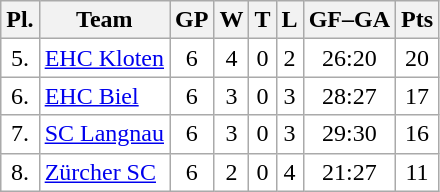<table class="wikitable">
<tr>
<th>Pl.</th>
<th>Team</th>
<th>GP</th>
<th>W</th>
<th>T</th>
<th>L</th>
<th>GF–GA</th>
<th>Pts</th>
</tr>
<tr align="center " bgcolor="#FFFFFF">
<td>5.</td>
<td align="left"><a href='#'>EHC Kloten</a></td>
<td>6</td>
<td>4</td>
<td>0</td>
<td>2</td>
<td>26:20</td>
<td>20</td>
</tr>
<tr align="center "  bgcolor="#FFFFFF">
<td>6.</td>
<td align="left"><a href='#'>EHC Biel</a></td>
<td>6</td>
<td>3</td>
<td>0</td>
<td>3</td>
<td>28:27</td>
<td>17</td>
</tr>
<tr align="center "  bgcolor="#FFFFFF">
<td>7.</td>
<td align="left"><a href='#'>SC Langnau</a></td>
<td>6</td>
<td>3</td>
<td>0</td>
<td>3</td>
<td>29:30</td>
<td>16</td>
</tr>
<tr align="center "  bgcolor="#FFFFFF">
<td>8.</td>
<td align="left"><a href='#'>Zürcher SC</a></td>
<td>6</td>
<td>2</td>
<td>0</td>
<td>4</td>
<td>21:27</td>
<td>11</td>
</tr>
</table>
